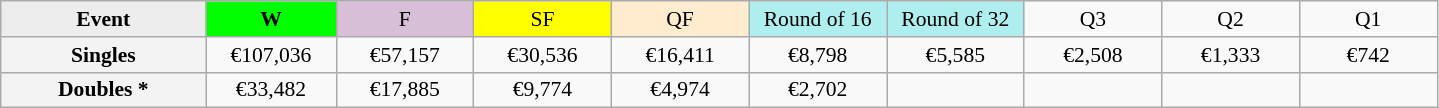<table class=wikitable style=font-size:90%;text-align:center>
<tr>
<td style="width:130px; background:#ededed;"><strong>Event</strong></td>
<td style="width:80px; background:lime;"><strong>W</strong></td>
<td style="width:85px; background:thistle;">F</td>
<td style="width:85px; background:#ff0;">SF</td>
<td style="width:85px; background:#ffebcd;">QF</td>
<td style="width:85px; background:#afeeee;">Round of 16</td>
<td style="width:85px; background:#afeeee;">Round of 32</td>
<td width=85>Q3</td>
<td width=85>Q2</td>
<td width=85>Q1</td>
</tr>
<tr>
<td style="background:#f3f3f3;"><strong>Singles</strong></td>
<td>€107,036</td>
<td>€57,157</td>
<td>€30,536</td>
<td>€16,411</td>
<td>€8,798</td>
<td>€5,585</td>
<td>€2,508</td>
<td>€1,333</td>
<td>€742</td>
</tr>
<tr>
<td style="background:#f3f3f3;"><strong>Doubles *</strong></td>
<td>€33,482</td>
<td>€17,885</td>
<td>€9,774</td>
<td>€4,974</td>
<td>€2,702</td>
<td></td>
<td></td>
<td></td>
<td></td>
</tr>
</table>
